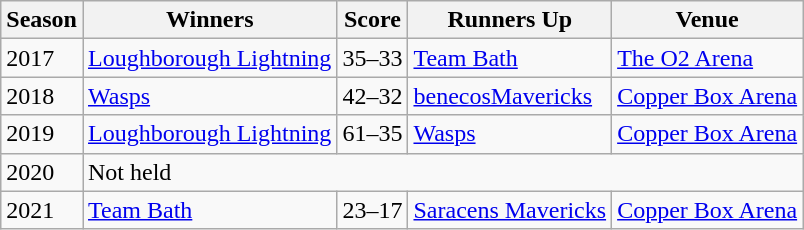<table class="wikitable collapsible">
<tr>
<th>Season</th>
<th>Winners</th>
<th>Score</th>
<th>Runners Up</th>
<th>Venue</th>
</tr>
<tr>
<td>2017 </td>
<td><a href='#'>Loughborough Lightning</a></td>
<td>35–33</td>
<td><a href='#'>Team Bath</a></td>
<td><a href='#'>The O2 Arena</a></td>
</tr>
<tr>
<td>2018 </td>
<td><a href='#'>Wasps</a></td>
<td>42–32</td>
<td><a href='#'>benecosMavericks</a></td>
<td><a href='#'>Copper Box Arena</a></td>
</tr>
<tr>
<td>2019 </td>
<td><a href='#'>Loughborough Lightning</a></td>
<td>61–35</td>
<td><a href='#'>Wasps</a></td>
<td><a href='#'>Copper Box Arena</a></td>
</tr>
<tr>
<td>2020</td>
<td colspan="4">Not held</td>
</tr>
<tr>
<td>2021 </td>
<td><a href='#'>Team Bath</a></td>
<td>23–17</td>
<td><a href='#'>Saracens Mavericks</a></td>
<td><a href='#'>Copper Box Arena</a></td>
</tr>
</table>
